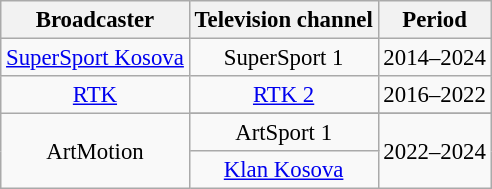<table class="wikitable" style="text-align:center;font-size:95%">
<tr>
<th>Broadcaster</th>
<th>Television channel</th>
<th>Period</th>
</tr>
<tr>
<td><a href='#'>SuperSport Kosova</a></td>
<td>SuperSport 1</td>
<td>2014–2024</td>
</tr>
<tr>
<td><a href='#'>RTK</a></td>
<td><a href='#'>RTK 2</a></td>
<td>2016–2022</td>
</tr>
<tr>
<td rowspan="3">ArtMotion</td>
</tr>
<tr>
<td>ArtSport 1</td>
<td rowspan="2">2022–2024</td>
</tr>
<tr>
<td><a href='#'>Klan Kosova</a></td>
</tr>
</table>
